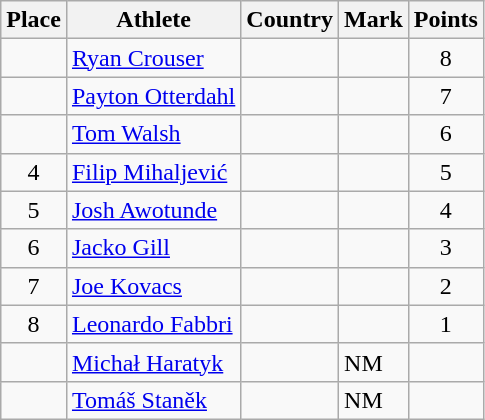<table class="wikitable">
<tr>
<th>Place</th>
<th>Athlete</th>
<th>Country</th>
<th>Mark</th>
<th>Points</th>
</tr>
<tr>
<td align=center></td>
<td><a href='#'>Ryan Crouser</a></td>
<td></td>
<td></td>
<td align=center>8</td>
</tr>
<tr>
<td align=center></td>
<td><a href='#'>Payton Otterdahl</a></td>
<td></td>
<td></td>
<td align=center>7</td>
</tr>
<tr>
<td align=center></td>
<td><a href='#'>Tom Walsh</a></td>
<td></td>
<td></td>
<td align=center>6</td>
</tr>
<tr>
<td align=center>4</td>
<td><a href='#'>Filip Mihaljević</a></td>
<td></td>
<td></td>
<td align=center>5</td>
</tr>
<tr>
<td align=center>5</td>
<td><a href='#'>Josh Awotunde</a></td>
<td></td>
<td></td>
<td align=center>4</td>
</tr>
<tr>
<td align=center>6</td>
<td><a href='#'>Jacko Gill</a></td>
<td></td>
<td></td>
<td align=center>3</td>
</tr>
<tr>
<td align=center>7</td>
<td><a href='#'>Joe Kovacs</a></td>
<td></td>
<td></td>
<td align=center>2</td>
</tr>
<tr>
<td align=center>8</td>
<td><a href='#'>Leonardo Fabbri</a></td>
<td></td>
<td></td>
<td align=center>1</td>
</tr>
<tr>
<td align=center></td>
<td><a href='#'>Michał Haratyk</a></td>
<td></td>
<td>NM</td>
<td align=center></td>
</tr>
<tr>
<td align=center></td>
<td><a href='#'>Tomáš Staněk</a></td>
<td></td>
<td>NM</td>
<td align=center></td>
</tr>
</table>
